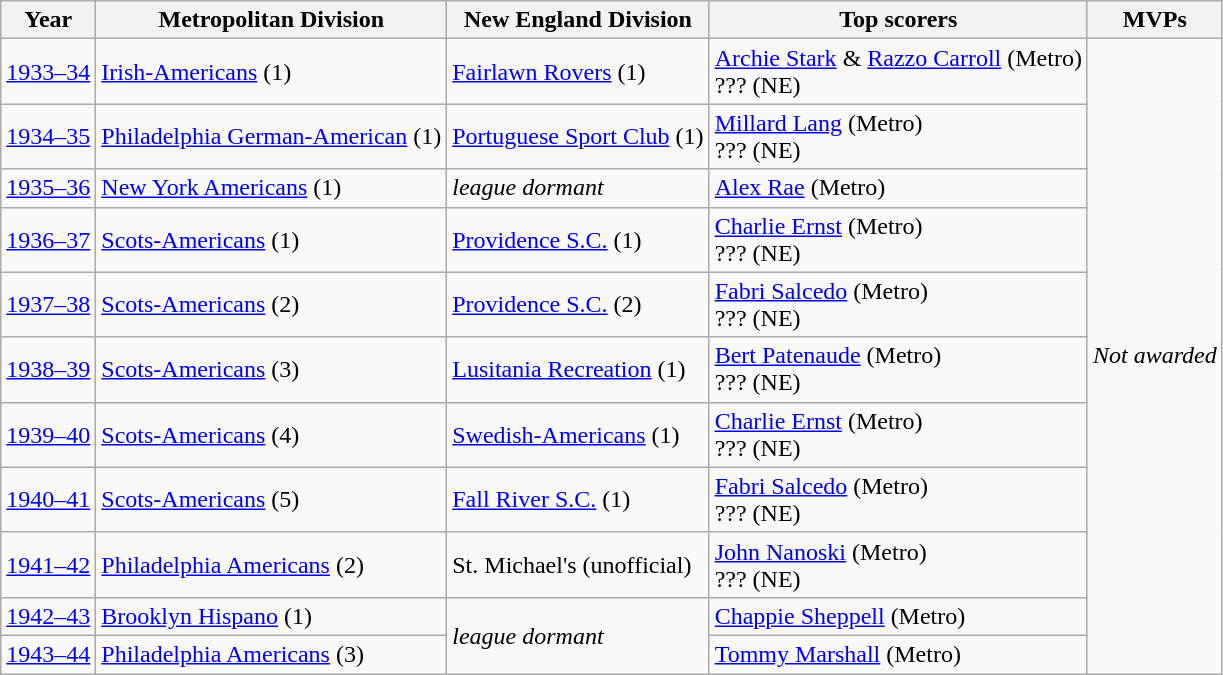<table class="wikitable">
<tr>
<th>Year</th>
<th>Metropolitan Division</th>
<th>New England Division</th>
<th>Top scorers</th>
<th>MVPs</th>
</tr>
<tr>
<td><a href='#'>1933–34</a></td>
<td><a href='#'>Irish-Americans</a> (1)</td>
<td><a href='#'>Fairlawn Rovers</a> (1)</td>
<td><a href='#'>Archie Stark</a> & <a href='#'>Razzo Carroll</a> (Metro)<br>??? (NE)</td>
<td rowspan="11" style="text-align:center;"><em>Not awarded</em></td>
</tr>
<tr>
<td><a href='#'>1934–35</a></td>
<td><a href='#'>Philadelphia German-American</a> (1)</td>
<td><a href='#'>Portuguese Sport Club</a> (1)</td>
<td><a href='#'>Millard Lang</a> (Metro)<br>??? (NE)</td>
</tr>
<tr>
<td><a href='#'>1935–36</a></td>
<td><a href='#'>New York Americans</a> (1)</td>
<td><em>league dormant</em></td>
<td><a href='#'>Alex Rae</a> (Metro)</td>
</tr>
<tr>
<td><a href='#'>1936–37</a></td>
<td><a href='#'>Scots-Americans</a> (1)</td>
<td><a href='#'>Providence S.C.</a> (1)</td>
<td><a href='#'>Charlie Ernst</a> (Metro)<br>??? (NE)</td>
</tr>
<tr>
<td><a href='#'>1937–38</a></td>
<td><a href='#'>Scots-Americans</a> (2)</td>
<td><a href='#'>Providence S.C.</a> (2)</td>
<td><a href='#'>Fabri Salcedo</a> (Metro)<br>??? (NE)</td>
</tr>
<tr>
<td><a href='#'>1938–39</a></td>
<td><a href='#'>Scots-Americans</a> (3)</td>
<td><a href='#'>Lusitania Recreation</a> (1)</td>
<td><a href='#'>Bert Patenaude</a> (Metro)<br>??? (NE)</td>
</tr>
<tr>
<td><a href='#'>1939–40</a></td>
<td><a href='#'>Scots-Americans</a> (4)</td>
<td><a href='#'>Swedish-Americans</a> (1)</td>
<td><a href='#'>Charlie Ernst</a> (Metro)<br>??? (NE)</td>
</tr>
<tr>
<td><a href='#'>1940–41</a></td>
<td><a href='#'>Scots-Americans</a> (5)</td>
<td><a href='#'>Fall River S.C.</a> (1)</td>
<td><a href='#'>Fabri Salcedo</a> (Metro)<br>??? (NE)</td>
</tr>
<tr>
<td><a href='#'>1941–42</a></td>
<td><a href='#'>Philadelphia Americans</a> (2)</td>
<td>St. Michael's (unofficial)</td>
<td><a href='#'>John Nanoski</a> (Metro)<br>??? (NE)</td>
</tr>
<tr>
<td><a href='#'>1942–43</a></td>
<td><a href='#'>Brooklyn Hispano</a> (1)</td>
<td rowspan=2><em>league dormant</em></td>
<td><a href='#'>Chappie Sheppell</a> (Metro)</td>
</tr>
<tr>
<td><a href='#'>1943–44</a></td>
<td><a href='#'>Philadelphia Americans</a> (3)</td>
<td><a href='#'>Tommy Marshall</a> (Metro)</td>
</tr>
</table>
